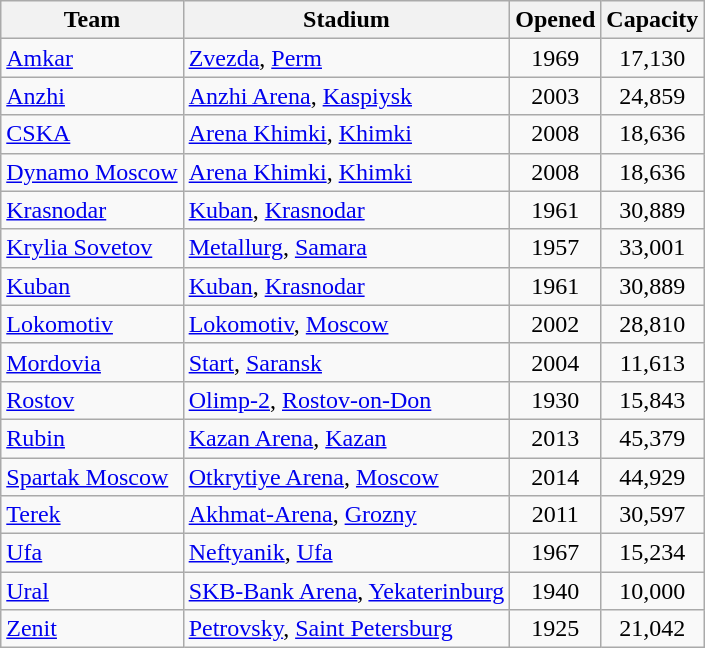<table class="wikitable sortable" style="text-align:center">
<tr>
<th>Team</th>
<th>Stadium</th>
<th>Opened</th>
<th>Capacity</th>
</tr>
<tr>
<td align=left><a href='#'>Amkar</a></td>
<td align=left><a href='#'>Zvezda</a>, <a href='#'>Perm</a></td>
<td>1969</td>
<td>17,130</td>
</tr>
<tr>
<td align=left><a href='#'>Anzhi</a></td>
<td align=left><a href='#'>Anzhi Arena</a>, <a href='#'>Kaspiysk</a></td>
<td>2003</td>
<td>24,859</td>
</tr>
<tr>
<td align=left><a href='#'>CSKA</a></td>
<td align=left><a href='#'>Arena Khimki</a>, <a href='#'>Khimki</a></td>
<td>2008</td>
<td>18,636</td>
</tr>
<tr>
<td align=left><a href='#'>Dynamo Moscow</a></td>
<td align=left><a href='#'>Arena Khimki</a>, <a href='#'>Khimki</a></td>
<td>2008</td>
<td>18,636</td>
</tr>
<tr>
<td align=left><a href='#'>Krasnodar</a></td>
<td align=left><a href='#'>Kuban</a>, <a href='#'>Krasnodar</a></td>
<td>1961</td>
<td>30,889</td>
</tr>
<tr>
<td align=left><a href='#'>Krylia Sovetov</a></td>
<td align=left><a href='#'>Metallurg</a>, <a href='#'>Samara</a></td>
<td>1957</td>
<td>33,001</td>
</tr>
<tr>
<td align=left><a href='#'>Kuban</a></td>
<td align=left><a href='#'>Kuban</a>, <a href='#'>Krasnodar</a></td>
<td>1961</td>
<td>30,889</td>
</tr>
<tr>
<td align=left><a href='#'>Lokomotiv</a></td>
<td align=left><a href='#'>Lokomotiv</a>, <a href='#'>Moscow</a></td>
<td>2002</td>
<td>28,810</td>
</tr>
<tr>
<td align=left><a href='#'>Mordovia</a></td>
<td align=left><a href='#'>Start</a>, <a href='#'>Saransk</a></td>
<td>2004</td>
<td>11,613</td>
</tr>
<tr>
<td align=left><a href='#'>Rostov</a></td>
<td align=left><a href='#'>Olimp-2</a>, <a href='#'>Rostov-on-Don</a></td>
<td>1930</td>
<td>15,843</td>
</tr>
<tr>
<td align=left><a href='#'>Rubin</a></td>
<td align=left><a href='#'>Kazan Arena</a>, <a href='#'>Kazan</a></td>
<td>2013</td>
<td>45,379</td>
</tr>
<tr>
<td align=left><a href='#'>Spartak Moscow</a></td>
<td align=left><a href='#'>Otkrytiye Arena</a>, <a href='#'>Moscow</a></td>
<td>2014</td>
<td>44,929</td>
</tr>
<tr>
<td align=left><a href='#'>Terek</a></td>
<td align=left><a href='#'>Akhmat-Arena</a>, <a href='#'>Grozny</a></td>
<td>2011</td>
<td>30,597</td>
</tr>
<tr>
<td align=left><a href='#'>Ufa</a></td>
<td align=left><a href='#'>Neftyanik</a>, <a href='#'>Ufa</a></td>
<td>1967</td>
<td>15,234</td>
</tr>
<tr>
<td align=left><a href='#'>Ural</a></td>
<td align=left><a href='#'>SKB-Bank Arena</a>, <a href='#'>Yekaterinburg</a></td>
<td>1940</td>
<td>10,000</td>
</tr>
<tr>
<td align=left><a href='#'>Zenit</a></td>
<td align=left><a href='#'>Petrovsky</a>, <a href='#'>Saint Petersburg</a></td>
<td>1925</td>
<td>21,042</td>
</tr>
</table>
